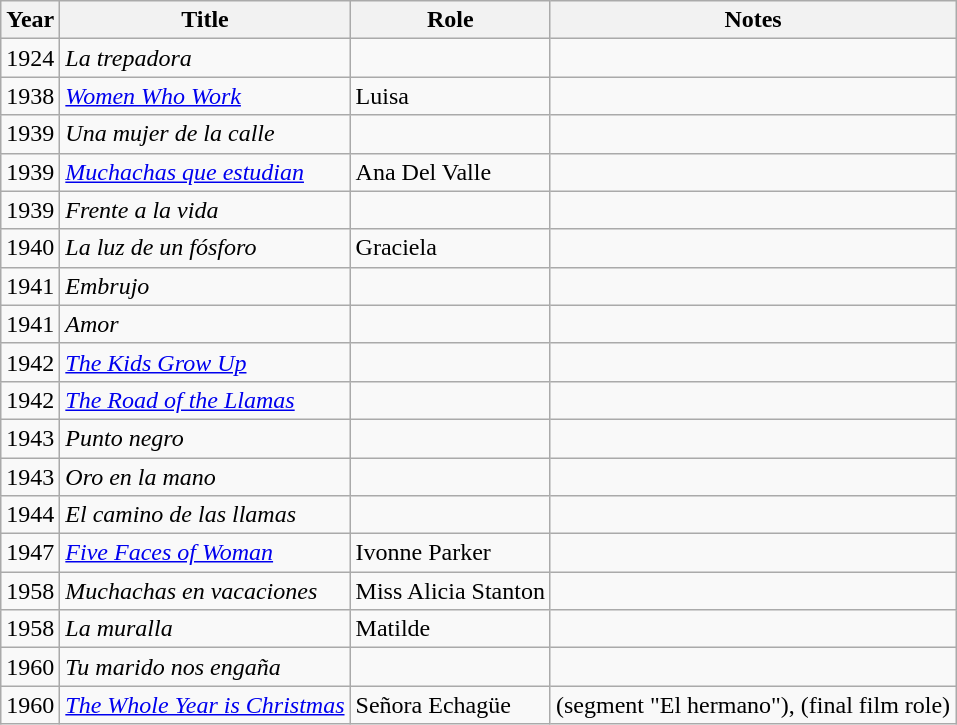<table class="wikitable">
<tr>
<th>Year</th>
<th>Title</th>
<th>Role</th>
<th>Notes</th>
</tr>
<tr>
<td>1924</td>
<td><em>La trepadora</em></td>
<td></td>
<td></td>
</tr>
<tr>
<td>1938</td>
<td><em><a href='#'>Women Who Work</a></em></td>
<td>Luisa</td>
<td></td>
</tr>
<tr>
<td>1939</td>
<td><em>Una mujer de la calle</em></td>
<td></td>
<td></td>
</tr>
<tr>
<td>1939</td>
<td><em><a href='#'>Muchachas que estudian</a></em></td>
<td>Ana Del Valle</td>
<td></td>
</tr>
<tr>
<td>1939</td>
<td><em>Frente a la vida</em></td>
<td></td>
<td></td>
</tr>
<tr>
<td>1940</td>
<td><em>La luz de un fósforo</em></td>
<td>Graciela</td>
<td></td>
</tr>
<tr>
<td>1941</td>
<td><em>Embrujo</em></td>
<td></td>
<td></td>
</tr>
<tr>
<td>1941</td>
<td><em>Amor</em></td>
<td></td>
<td></td>
</tr>
<tr>
<td>1942</td>
<td><em><a href='#'>The Kids Grow Up</a></em></td>
<td></td>
<td></td>
</tr>
<tr>
<td>1942</td>
<td><em><a href='#'>The Road of the Llamas</a></em></td>
<td></td>
<td></td>
</tr>
<tr>
<td>1943</td>
<td><em>Punto negro</em></td>
<td></td>
<td></td>
</tr>
<tr>
<td>1943</td>
<td><em>Oro en la mano</em></td>
<td></td>
<td></td>
</tr>
<tr>
<td>1944</td>
<td><em>El camino de las llamas</em></td>
<td></td>
<td></td>
</tr>
<tr>
<td>1947</td>
<td><em><a href='#'>Five Faces of Woman</a></em></td>
<td>Ivonne Parker</td>
<td></td>
</tr>
<tr>
<td>1958</td>
<td><em>Muchachas en vacaciones</em></td>
<td>Miss Alicia Stanton</td>
<td></td>
</tr>
<tr>
<td>1958</td>
<td><em>La muralla</em></td>
<td>Matilde</td>
<td></td>
</tr>
<tr>
<td>1960</td>
<td><em>Tu marido nos engaña</em></td>
<td></td>
<td></td>
</tr>
<tr>
<td>1960</td>
<td><em><a href='#'>The Whole Year is Christmas</a></em></td>
<td>Señora Echagüe</td>
<td>(segment "El hermano"), (final film role)</td>
</tr>
</table>
